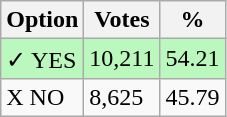<table class="wikitable">
<tr>
<th>Option</th>
<th>Votes</th>
<th>%</th>
</tr>
<tr>
<td style=background:#bbf8be>✓ YES</td>
<td style=background:#bbf8be>10,211</td>
<td style=background:#bbf8be>54.21</td>
</tr>
<tr>
<td>X NO</td>
<td>8,625</td>
<td>45.79</td>
</tr>
</table>
